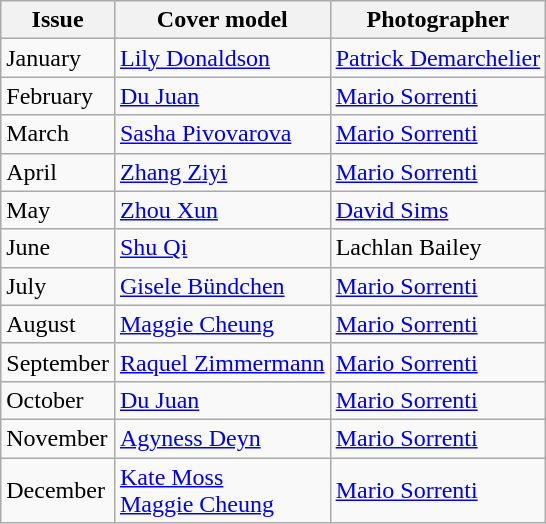<table class="sortable wikitable">
<tr>
<th>Issue</th>
<th>Cover model</th>
<th>Photographer</th>
</tr>
<tr>
<td>January</td>
<td><a href='#'>Lily Donaldson</a></td>
<td><a href='#'>Patrick Demarchelier</a></td>
</tr>
<tr>
<td>February</td>
<td><a href='#'>Du Juan</a></td>
<td><a href='#'>Mario Sorrenti</a></td>
</tr>
<tr>
<td>March</td>
<td><a href='#'>Sasha Pivovarova</a></td>
<td><a href='#'>Mario Sorrenti</a></td>
</tr>
<tr>
<td>April</td>
<td><a href='#'>Zhang Ziyi</a></td>
<td><a href='#'>Mario Sorrenti</a></td>
</tr>
<tr>
<td>May</td>
<td><a href='#'>Zhou Xun</a></td>
<td><a href='#'>David Sims</a></td>
</tr>
<tr>
<td>June</td>
<td><a href='#'>Shu Qi</a></td>
<td>Lachlan Bailey</td>
</tr>
<tr>
<td>July</td>
<td><a href='#'>Gisele Bündchen</a></td>
<td><a href='#'>Mario Sorrenti</a></td>
</tr>
<tr>
<td>August</td>
<td><a href='#'>Maggie Cheung</a></td>
<td><a href='#'>Mario Sorrenti</a></td>
</tr>
<tr>
<td>September</td>
<td><a href='#'>Raquel Zimmermann</a></td>
<td><a href='#'>Mario Sorrenti</a></td>
</tr>
<tr>
<td>October</td>
<td><a href='#'>Du Juan</a></td>
<td><a href='#'>Mario Sorrenti</a></td>
</tr>
<tr>
<td>November</td>
<td><a href='#'>Agyness Deyn</a></td>
<td><a href='#'>Mario Sorrenti</a></td>
</tr>
<tr>
<td>December</td>
<td><a href='#'>Kate Moss</a><br><a href='#'>Maggie Cheung</a></td>
<td><a href='#'>Mario Sorrenti</a></td>
</tr>
</table>
